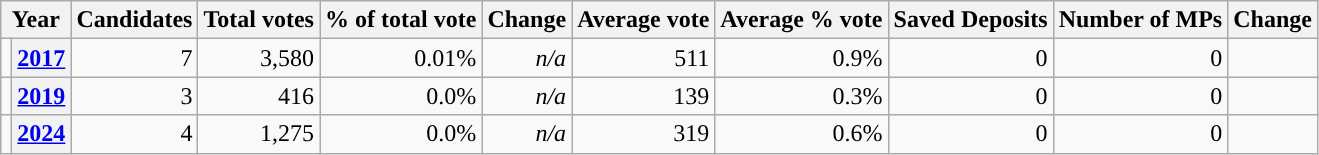<table class="wikitable sortable" style="text-align: right">
<tr>
<th colspan="2">Year</th>
<th>Candidates</th>
<th>Total votes</th>
<th>% of total vote</th>
<th>Change</th>
<th>Average vote</th>
<th>Average % vote</th>
<th>Saved Deposits</th>
<th>Number of MPs</th>
<th>Change</th>
</tr>
<tr>
<td></td>
<th><a href='#'>2017</a></th>
<td>7</td>
<td>3,580</td>
<td>0.01%</td>
<td><em>n/a</em></td>
<td>511</td>
<td>0.9%</td>
<td>0</td>
<td>0</td>
<td></td>
</tr>
<tr>
<td></td>
<th><a href='#'>2019</a></th>
<td>3</td>
<td>416</td>
<td>0.0%</td>
<td><em>n/a</em></td>
<td>139</td>
<td>0.3%</td>
<td>0</td>
<td>0</td>
<td></td>
</tr>
<tr>
<td></td>
<th><a href='#'>2024</a></th>
<td>4</td>
<td>1,275</td>
<td>0.0%</td>
<td><em>n/a</em></td>
<td>319</td>
<td>0.6%</td>
<td>0</td>
<td>0</td>
<td></td>
</tr>
</table>
